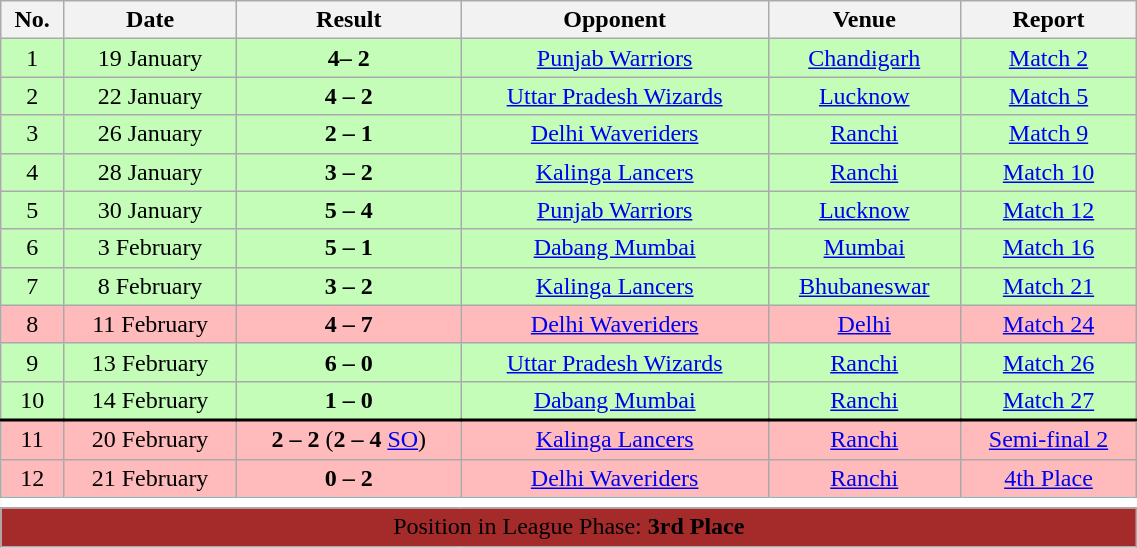<table class=wikitable style="width:60%;text-align:center; border:none">
<tr>
<th>No.</th>
<th>Date</th>
<th>Result</th>
<th>Opponent</th>
<th>Venue</th>
<th>Report</th>
</tr>
<tr style="background:#c3fdb8;">
<td>1</td>
<td>19 January</td>
<td><strong>4– 2</strong></td>
<td><a href='#'>Punjab Warriors</a></td>
<td><a href='#'>Chandigarh</a></td>
<td><a href='#'>Match 2</a></td>
</tr>
<tr style="background:#c3fdb8;">
<td>2</td>
<td>22 January</td>
<td><strong>4 – 2</strong></td>
<td><a href='#'>Uttar Pradesh Wizards</a></td>
<td><a href='#'>Lucknow</a></td>
<td><a href='#'>Match 5</a></td>
</tr>
<tr style="background:#c3fdb8;">
<td>3</td>
<td>26 January</td>
<td><strong>2 – 1</strong></td>
<td><a href='#'>Delhi Waveriders</a></td>
<td><a href='#'>Ranchi</a></td>
<td><a href='#'>Match 9</a></td>
</tr>
<tr style="background:#c3fdb8;">
<td>4</td>
<td>28 January</td>
<td><strong>3 – 2</strong></td>
<td><a href='#'>Kalinga Lancers</a></td>
<td><a href='#'>Ranchi</a></td>
<td><a href='#'>Match 10</a></td>
</tr>
<tr style="background:#c3fdb8;">
<td>5</td>
<td>30 January</td>
<td><strong>5 – 4</strong></td>
<td><a href='#'>Punjab Warriors</a></td>
<td><a href='#'>Lucknow</a></td>
<td><a href='#'>Match 12</a></td>
</tr>
<tr style="background:#c3fdb8;">
<td>6</td>
<td>3 February</td>
<td><strong>5 – 1</strong></td>
<td><a href='#'>Dabang Mumbai</a></td>
<td><a href='#'>Mumbai</a></td>
<td><a href='#'>Match 16</a></td>
</tr>
<tr style="background:#c3fdb8;">
<td>7</td>
<td>8 February</td>
<td><strong>3 – 2</strong></td>
<td><a href='#'>Kalinga Lancers</a></td>
<td><a href='#'>Bhubaneswar</a></td>
<td><a href='#'>Match 21</a></td>
</tr>
<tr style="background:#fbb;">
<td>8</td>
<td>11 February</td>
<td><strong>4 – 7</strong></td>
<td><a href='#'>Delhi Waveriders</a></td>
<td><a href='#'>Delhi</a></td>
<td><a href='#'>Match 24</a></td>
</tr>
<tr style="background:#c3fdb8;">
<td>9</td>
<td>13 February</td>
<td><strong>6 – 0</strong></td>
<td><a href='#'>Uttar Pradesh Wizards</a></td>
<td><a href='#'>Ranchi</a></td>
<td><a href='#'>Match 26</a></td>
</tr>
<tr style="background:#c3fdb8;">
<td>10</td>
<td>14 February</td>
<td><strong>1 – 0</strong></td>
<td><a href='#'>Dabang Mumbai</a></td>
<td><a href='#'>Ranchi</a></td>
<td><a href='#'>Match 27</a></td>
</tr>
<tr style="border-top:2px solid black;background:#fbb;">
<td>11</td>
<td>20 February</td>
<td><strong>2 – 2</strong> (<strong>2 – 4</strong> <a href='#'>SO</a>)</td>
<td><a href='#'>Kalinga Lancers</a></td>
<td><a href='#'>Ranchi</a></td>
<td><a href='#'>Semi-final 2</a></td>
</tr>
<tr style="background:#fbb;">
<td>12</td>
<td>21 February</td>
<td><strong>0 – 2</strong></td>
<td><a href='#'>Delhi Waveriders</a></td>
<td><a href='#'>Ranchi</a></td>
<td><a href='#'>4th Place</a></td>
</tr>
<tr>
<td colspan="6" style="background:#ffffff; border:none"></td>
</tr>
<tr style="background:brown;">
<td colspan="6">Position in League Phase: <strong>3rd Place</strong></td>
</tr>
</table>
